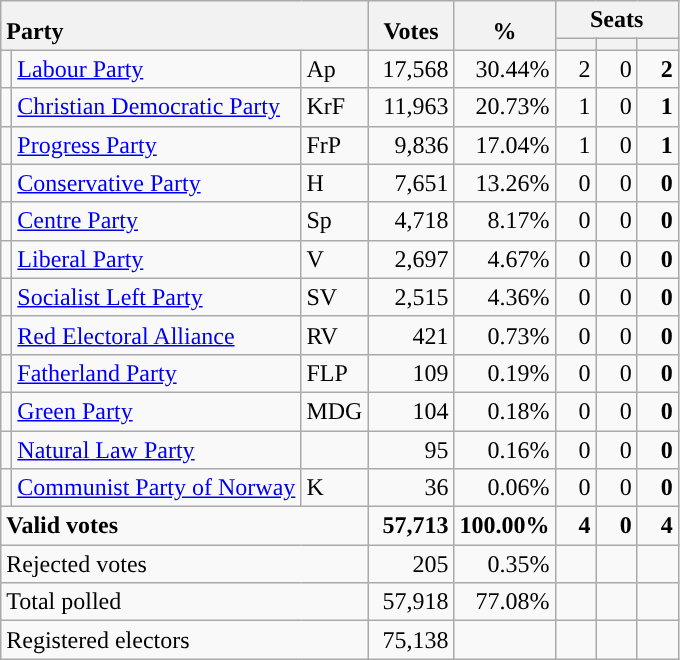<table class="wikitable" border="1" style="text-align:right;">
<tr>
<th style="text-align:left;" valign=bottom rowspan=2 colspan=3>Party</th>
<th align=center valign=bottom rowspan=2 width="50">Votes</th>
<th align=center valign=bottom rowspan=2 width="50">%</th>
<th colspan=3>Seats</th>
</tr>
<tr>
<th align=center valign=bottom width="20"><small></small></th>
<th align=center valign=bottom width="20"><small><a href='#'></a></small></th>
<th align=center valign=bottom width="20"><small></small></th>
</tr>
<tr>
<td style="color:inherit;background:"></td>
<td align=left><a href='#'>Labour Party</a></td>
<td align=left>Ap</td>
<td>17,568</td>
<td>30.44%</td>
<td>2</td>
<td>0</td>
<td><strong>2</strong></td>
</tr>
<tr>
<td style="color:inherit;background:"></td>
<td align=left><a href='#'>Christian Democratic Party</a></td>
<td align=left>KrF</td>
<td>11,963</td>
<td>20.73%</td>
<td>1</td>
<td>0</td>
<td><strong>1</strong></td>
</tr>
<tr>
<td style="color:inherit;background:"></td>
<td align=left><a href='#'>Progress Party</a></td>
<td align=left>FrP</td>
<td>9,836</td>
<td>17.04%</td>
<td>1</td>
<td>0</td>
<td><strong>1</strong></td>
</tr>
<tr>
<td style="color:inherit;background:"></td>
<td align=left><a href='#'>Conservative Party</a></td>
<td align=left>H</td>
<td>7,651</td>
<td>13.26%</td>
<td>0</td>
<td>0</td>
<td><strong>0</strong></td>
</tr>
<tr>
<td style="color:inherit;background:"></td>
<td align=left><a href='#'>Centre Party</a></td>
<td align=left>Sp</td>
<td>4,718</td>
<td>8.17%</td>
<td>0</td>
<td>0</td>
<td><strong>0</strong></td>
</tr>
<tr>
<td style="color:inherit;background:"></td>
<td align=left><a href='#'>Liberal Party</a></td>
<td align=left>V</td>
<td>2,697</td>
<td>4.67%</td>
<td>0</td>
<td>0</td>
<td><strong>0</strong></td>
</tr>
<tr>
<td style="color:inherit;background:"></td>
<td align=left><a href='#'>Socialist Left Party</a></td>
<td align=left>SV</td>
<td>2,515</td>
<td>4.36%</td>
<td>0</td>
<td>0</td>
<td><strong>0</strong></td>
</tr>
<tr>
<td style="color:inherit;background:"></td>
<td align=left><a href='#'>Red Electoral Alliance</a></td>
<td align=left>RV</td>
<td>421</td>
<td>0.73%</td>
<td>0</td>
<td>0</td>
<td><strong>0</strong></td>
</tr>
<tr>
<td style="color:inherit;background:"></td>
<td align=left><a href='#'>Fatherland Party</a></td>
<td align=left>FLP</td>
<td>109</td>
<td>0.19%</td>
<td>0</td>
<td>0</td>
<td><strong>0</strong></td>
</tr>
<tr>
<td style="color:inherit;background:"></td>
<td align=left><a href='#'>Green Party</a></td>
<td align=left>MDG</td>
<td>104</td>
<td>0.18%</td>
<td>0</td>
<td>0</td>
<td><strong>0</strong></td>
</tr>
<tr>
<td></td>
<td align=left><a href='#'>Natural Law Party</a></td>
<td align=left></td>
<td>95</td>
<td>0.16%</td>
<td>0</td>
<td>0</td>
<td><strong>0</strong></td>
</tr>
<tr>
<td style="color:inherit;background:"></td>
<td align=left><a href='#'>Communist Party of Norway</a></td>
<td align=left>K</td>
<td>36</td>
<td>0.06%</td>
<td>0</td>
<td>0</td>
<td><strong>0</strong></td>
</tr>
<tr style="font-weight:bold">
<td align=left colspan=3>Valid votes</td>
<td>57,713</td>
<td>100.00%</td>
<td>4</td>
<td>0</td>
<td>4</td>
</tr>
<tr>
<td align=left colspan=3>Rejected votes</td>
<td>205</td>
<td>0.35%</td>
<td></td>
<td></td>
<td></td>
</tr>
<tr>
<td align=left colspan=3>Total polled</td>
<td>57,918</td>
<td>77.08%</td>
<td></td>
<td></td>
<td></td>
</tr>
<tr>
<td align=left colspan=3>Registered electors</td>
<td>75,138</td>
<td></td>
<td></td>
<td></td>
<td></td>
</tr>
</table>
